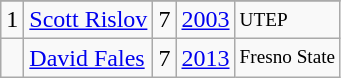<table class="wikitable">
<tr>
</tr>
<tr>
<td>1</td>
<td><a href='#'>Scott Rislov</a></td>
<td><abbr>7</abbr></td>
<td><a href='#'>2003</a></td>
<td style="font-size:80%;">UTEP</td>
</tr>
<tr>
<td></td>
<td><a href='#'>David Fales</a></td>
<td><abbr>7</abbr></td>
<td><a href='#'>2013</a></td>
<td style="font-size:80%;">Fresno State</td>
</tr>
</table>
